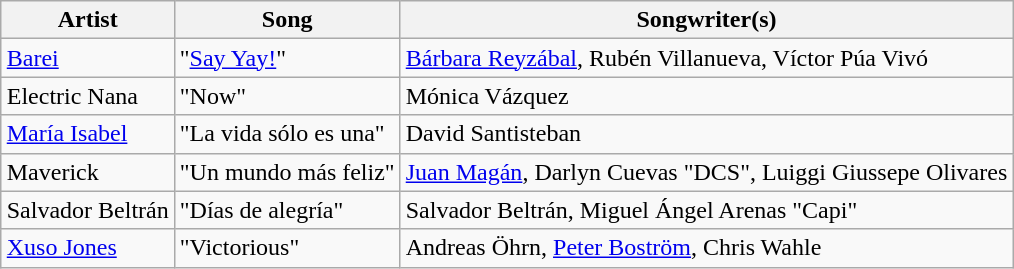<table class="sortable wikitable" style="margin: 1em auto 1em auto">
<tr>
<th>Artist</th>
<th>Song</th>
<th class="unsortable">Songwriter(s)</th>
</tr>
<tr>
<td><a href='#'>Barei</a></td>
<td>"<a href='#'>Say Yay!</a>"</td>
<td><a href='#'>Bárbara Reyzábal</a>, Rubén Villanueva, Víctor Púa Vivó</td>
</tr>
<tr>
<td>Electric Nana</td>
<td>"Now"</td>
<td>Mónica Vázquez</td>
</tr>
<tr>
<td><a href='#'>María Isabel</a></td>
<td>"La vida sólo es una"</td>
<td>David Santisteban</td>
</tr>
<tr>
<td>Maverick</td>
<td>"Un mundo más feliz"</td>
<td><a href='#'>Juan Magán</a>, Darlyn Cuevas "DCS", Luiggi Giussepe Olivares</td>
</tr>
<tr>
<td>Salvador Beltrán</td>
<td>"Días de alegría"</td>
<td>Salvador Beltrán, Miguel Ángel Arenas "Capi"</td>
</tr>
<tr>
<td><a href='#'>Xuso Jones</a></td>
<td>"Victorious"</td>
<td>Andreas Öhrn, <a href='#'>Peter Boström</a>, Chris Wahle</td>
</tr>
</table>
